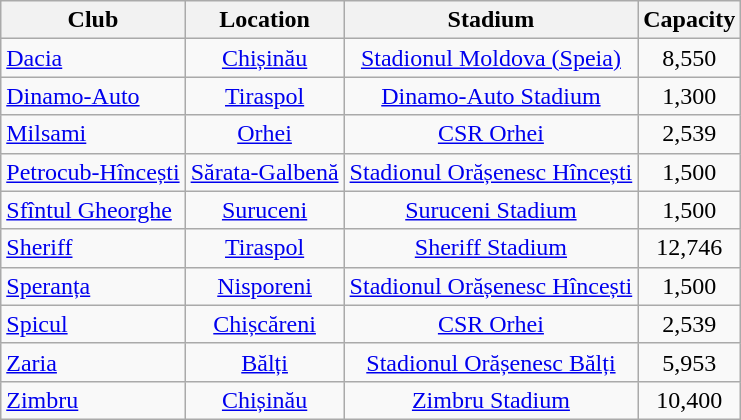<table class="wikitable sortable" style="text-align:center;">
<tr>
<th>Club</th>
<th>Location</th>
<th>Stadium</th>
<th>Capacity</th>
</tr>
<tr>
<td style="text-align:left;"><a href='#'>Dacia</a></td>
<td><a href='#'>Chișinău</a></td>
<td><a href='#'>Stadionul Moldova (Speia)</a></td>
<td>8,550</td>
</tr>
<tr>
<td style="text-align:left;"><a href='#'>Dinamo-Auto</a></td>
<td><a href='#'>Tiraspol</a></td>
<td><a href='#'>Dinamo-Auto Stadium</a></td>
<td>1,300</td>
</tr>
<tr>
<td style="text-align:left;"><a href='#'>Milsami</a></td>
<td><a href='#'>Orhei</a></td>
<td><a href='#'>CSR Orhei</a></td>
<td>2,539</td>
</tr>
<tr>
<td style="text-align:left;"><a href='#'>Petrocub-Hîncești</a></td>
<td><a href='#'>Sărata-Galbenă</a></td>
<td><a href='#'>Stadionul Orășenesc Hîncești</a></td>
<td>1,500</td>
</tr>
<tr>
<td style="text-align:left;"><a href='#'>Sfîntul Gheorghe</a></td>
<td><a href='#'>Suruceni</a></td>
<td><a href='#'>Suruceni Stadium</a></td>
<td>1,500</td>
</tr>
<tr>
<td style="text-align:left;"><a href='#'>Sheriff</a></td>
<td><a href='#'>Tiraspol</a></td>
<td><a href='#'>Sheriff Stadium</a></td>
<td>12,746</td>
</tr>
<tr>
<td style="text-align:left;"><a href='#'>Speranța</a></td>
<td><a href='#'>Nisporeni</a></td>
<td><a href='#'>Stadionul Orășenesc Hîncești</a></td>
<td>1,500</td>
</tr>
<tr>
<td style="text-align:left;"><a href='#'>Spicul</a></td>
<td><a href='#'>Chișcăreni</a></td>
<td><a href='#'>CSR Orhei</a></td>
<td>2,539</td>
</tr>
<tr>
<td style="text-align:left;"><a href='#'>Zaria</a></td>
<td><a href='#'>Bălți</a></td>
<td><a href='#'>Stadionul Orășenesc Bălți</a></td>
<td>5,953</td>
</tr>
<tr>
<td style="text-align:left;"><a href='#'>Zimbru</a></td>
<td><a href='#'>Chișinău</a></td>
<td><a href='#'>Zimbru Stadium</a></td>
<td>10,400</td>
</tr>
</table>
